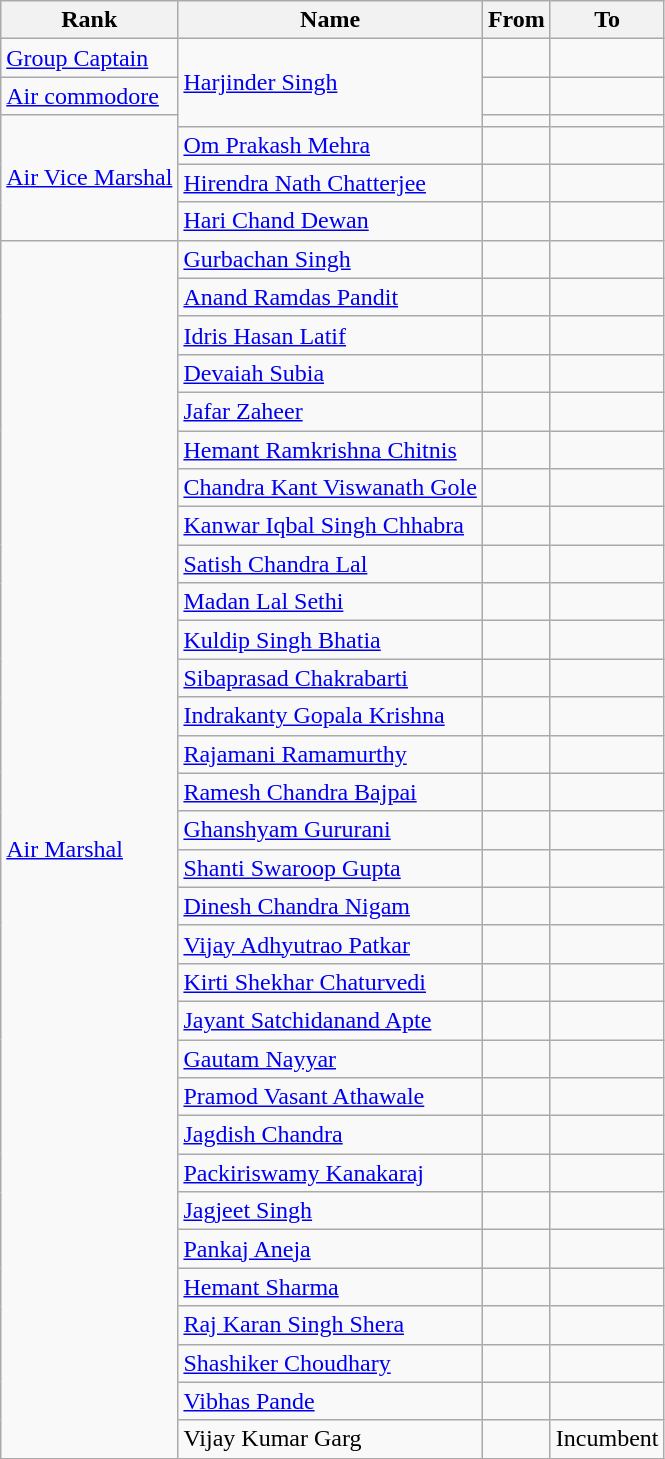<table class="wikitable sortable">
<tr>
<th>Rank</th>
<th>Name</th>
<th>From</th>
<th>To</th>
</tr>
<tr>
<td><a href='#'>Group Captain</a></td>
<td rowspan='3'><a href='#'>Harjinder Singh</a></td>
<td></td>
<td></td>
</tr>
<tr>
<td><a href='#'>Air commodore</a></td>
<td></td>
<td></td>
</tr>
<tr>
<td rowspan='4'><a href='#'>Air Vice Marshal</a></td>
<td></td>
<td></td>
</tr>
<tr>
<td><a href='#'>Om Prakash Mehra</a></td>
<td></td>
<td></td>
</tr>
<tr>
<td><a href='#'>Hirendra Nath Chatterjee</a></td>
<td></td>
<td></td>
</tr>
<tr>
<td><a href='#'>Hari Chand Dewan</a></td>
<td></td>
<td></td>
</tr>
<tr>
<td rowspan='32'><a href='#'>Air Marshal</a></td>
<td><a href='#'>Gurbachan Singh</a></td>
<td></td>
<td></td>
</tr>
<tr>
<td><a href='#'>Anand Ramdas Pandit</a></td>
<td></td>
<td></td>
</tr>
<tr>
<td><a href='#'>Idris Hasan Latif</a></td>
<td></td>
<td></td>
</tr>
<tr>
<td><a href='#'>Devaiah Subia</a></td>
<td></td>
<td></td>
</tr>
<tr>
<td><a href='#'>Jafar Zaheer</a></td>
<td></td>
<td></td>
</tr>
<tr>
<td><a href='#'>Hemant Ramkrishna Chitnis</a></td>
<td></td>
<td></td>
</tr>
<tr>
<td><a href='#'>Chandra Kant Viswanath Gole</a></td>
<td></td>
<td></td>
</tr>
<tr>
<td><a href='#'>Kanwar Iqbal Singh Chhabra</a></td>
<td></td>
<td></td>
</tr>
<tr>
<td><a href='#'>Satish Chandra Lal</a></td>
<td></td>
<td></td>
</tr>
<tr>
<td><a href='#'>Madan Lal Sethi</a></td>
<td></td>
<td></td>
</tr>
<tr>
<td><a href='#'>Kuldip Singh Bhatia</a></td>
<td></td>
<td></td>
</tr>
<tr>
<td><a href='#'>Sibaprasad Chakrabarti</a></td>
<td></td>
<td></td>
</tr>
<tr>
<td><a href='#'>Indrakanty Gopala Krishna</a></td>
<td></td>
<td></td>
</tr>
<tr>
<td><a href='#'>Rajamani Ramamurthy</a></td>
<td></td>
<td></td>
</tr>
<tr>
<td><a href='#'>Ramesh Chandra Bajpai</a></td>
<td></td>
<td></td>
</tr>
<tr>
<td><a href='#'>Ghanshyam Gururani</a></td>
<td></td>
<td></td>
</tr>
<tr>
<td><a href='#'>Shanti Swaroop Gupta</a></td>
<td></td>
<td></td>
</tr>
<tr>
<td><a href='#'>Dinesh Chandra Nigam</a></td>
<td></td>
<td></td>
</tr>
<tr>
<td><a href='#'>Vijay Adhyutrao Patkar</a></td>
<td></td>
<td></td>
</tr>
<tr>
<td><a href='#'>Kirti Shekhar Chaturvedi</a></td>
<td></td>
<td></td>
</tr>
<tr>
<td><a href='#'>Jayant Satchidanand Apte</a></td>
<td></td>
<td></td>
</tr>
<tr>
<td><a href='#'>Gautam Nayyar</a></td>
<td></td>
<td></td>
</tr>
<tr>
<td><a href='#'>Pramod Vasant Athawale</a></td>
<td></td>
<td></td>
</tr>
<tr>
<td><a href='#'>Jagdish Chandra</a></td>
<td></td>
<td></td>
</tr>
<tr>
<td><a href='#'>Packiriswamy Kanakaraj</a></td>
<td></td>
<td></td>
</tr>
<tr>
<td><a href='#'>Jagjeet Singh</a></td>
<td></td>
<td></td>
</tr>
<tr>
<td><a href='#'>Pankaj Aneja</a></td>
<td></td>
<td></td>
</tr>
<tr>
<td><a href='#'>Hemant Sharma</a></td>
<td></td>
<td></td>
</tr>
<tr>
<td><a href='#'>Raj Karan Singh Shera</a></td>
<td></td>
<td></td>
</tr>
<tr>
<td><a href='#'>Shashiker Choudhary</a></td>
<td></td>
<td></td>
</tr>
<tr>
<td><a href='#'>Vibhas Pande</a></td>
<td></td>
<td></td>
</tr>
<tr>
<td>Vijay Kumar Garg</td>
<td></td>
<td>Incumbent</td>
</tr>
</table>
